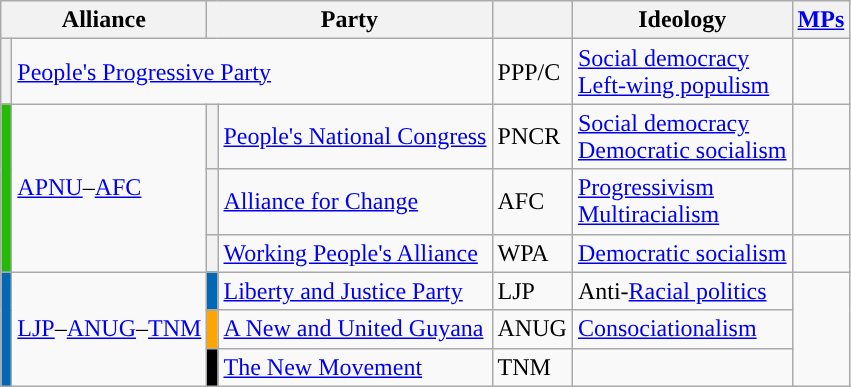<table class="wikitable">
<tr>
<th colspan=2>Alliance</th>
<th colspan=2>Party</th>
<th></th>
<th>Ideology</th>
<th><a href='#'>MPs</a></th>
</tr>
<tr>
<th style="background-color: "></th>
<td colspan=3><a href='#'>People's Progressive Party</a></td>
<td>PPP/C</td>
<td><a href='#'>Social democracy</a><br><a href='#'>Left-wing populism</a></td>
<td></td>
</tr>
<tr>
<th rowspan=3 style=background-color:#24BB04></th>
<td rowspan=3><a href='#'>APNU</a>–<a href='#'>AFC</a></td>
<th style="background-color:"></th>
<td><a href='#'>People's National Congress</a></td>
<td>PNCR</td>
<td><a href='#'>Social democracy</a><br><a href='#'>Democratic socialism</a></td>
<td></td>
</tr>
<tr>
<th style="background-color: "></th>
<td><a href='#'>Alliance for Change</a></td>
<td>AFC</td>
<td><a href='#'>Progressivism</a><br><a href='#'>Multiracialism</a></td>
<td></td>
</tr>
<tr>
<th style="background-color:"></th>
<td><a href='#'>Working People's Alliance</a></td>
<td>WPA</td>
<td><a href='#'>Democratic socialism</a></td>
<td></td>
</tr>
<tr>
<th rowspan=3 style=background-color:#0267B5></th>
<td rowspan=3><a href='#'>LJP</a>–<a href='#'>ANUG</a>–<a href='#'>TNM</a></td>
<th style=background-color:#0267B5></th>
<td><a href='#'>Liberty and Justice Party</a></td>
<td>LJP</td>
<td>Anti-<a href='#'>Racial politics</a></td>
<td rowspan=3></td>
</tr>
<tr>
<th style="background-color: orange"></th>
<td><a href='#'>A New and United Guyana</a></td>
<td>ANUG</td>
<td><a href='#'>Consociationalism</a></td>
</tr>
<tr>
<th style=background:#000000></th>
<td><a href='#'>The New Movement</a></td>
<td>TNM</td>
<td></td>
</tr>
</table>
